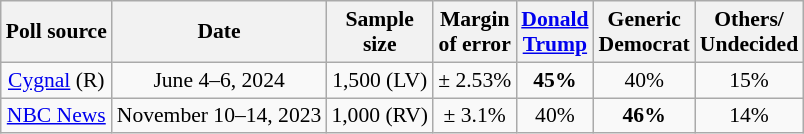<table class="wikitable sortable mw-datatable" style="text-align:center;font-size:90%;line-height:17px">
<tr>
<th>Poll source</th>
<th>Date</th>
<th>Sample<br>size</th>
<th>Margin<br>of error</th>
<th class="unsortable"><a href='#'>Donald<br>Trump</a><br><small></small></th>
<th class="unsortable">Generic<br>Democrat</th>
<th class="unsortable">Others/<br>Undecided</th>
</tr>
<tr>
<td><a href='#'>Cygnal</a> (R)</td>
<td>June 4–6, 2024</td>
<td>1,500 (LV)</td>
<td>± 2.53%</td>
<td><strong>45%</strong></td>
<td>40%</td>
<td>15%</td>
</tr>
<tr>
<td><a href='#'>NBC News</a></td>
<td data-sort-value="2023-04-18">November 10–14, 2023</td>
<td>1,000 (RV)</td>
<td>± 3.1%</td>
<td>40%</td>
<td><strong>46%</strong></td>
<td>14%</td>
</tr>
</table>
